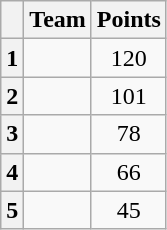<table class="wikitable">
<tr>
<th></th>
<th>Team</th>
<th>Points</th>
</tr>
<tr>
<th>1</th>
<td></td>
<td style="text-align:center;">120</td>
</tr>
<tr>
<th>2</th>
<td></td>
<td style="text-align:center;">101</td>
</tr>
<tr>
<th>3</th>
<td></td>
<td style="text-align:center;">78</td>
</tr>
<tr>
<th>4</th>
<td></td>
<td style="text-align:center;">66</td>
</tr>
<tr>
<th>5</th>
<td></td>
<td style="text-align:center;">45</td>
</tr>
</table>
